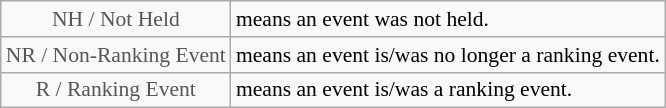<table class="wikitable" style="font-size:90%">
<tr>
<td style="text-align:center; color:#555555;" colspan="4">NH / Not Held</td>
<td>means an event was not held.</td>
</tr>
<tr>
<td style="text-align:center; color:#555555;" colspan="4">NR / Non-Ranking Event</td>
<td>means an event is/was no longer a ranking event.</td>
</tr>
<tr>
<td style="text-align:center; color:#555555;" colspan="4">R / Ranking Event</td>
<td>means an event is/was a ranking event.</td>
</tr>
</table>
